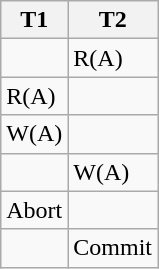<table class="wikitable">
<tr>
<th>T1</th>
<th>T2</th>
</tr>
<tr>
<td></td>
<td>R(A)</td>
</tr>
<tr>
<td>R(A)</td>
<td></td>
</tr>
<tr>
<td>W(A)</td>
<td></td>
</tr>
<tr>
<td></td>
<td>W(A)</td>
</tr>
<tr>
<td>Abort</td>
<td></td>
</tr>
<tr>
<td></td>
<td>Commit</td>
</tr>
</table>
